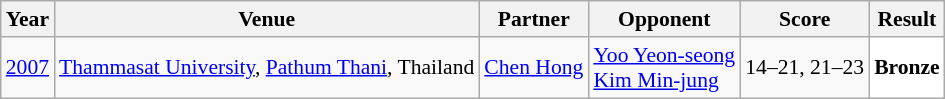<table class="sortable wikitable" style="font-size: 90%;">
<tr>
<th>Year</th>
<th>Venue</th>
<th>Partner</th>
<th>Opponent</th>
<th>Score</th>
<th>Result</th>
</tr>
<tr>
<td align="center"><a href='#'>2007</a></td>
<td align="left"><a href='#'>Thammasat University</a>, <a href='#'>Pathum Thani</a>, Thailand</td>
<td align="left"> <a href='#'>Chen Hong</a></td>
<td align="left"> <a href='#'>Yoo Yeon-seong</a><br> <a href='#'>Kim Min-jung</a></td>
<td align="left">14–21, 21–23</td>
<td style="text-align:left; background:white"> <strong>Bronze</strong></td>
</tr>
</table>
